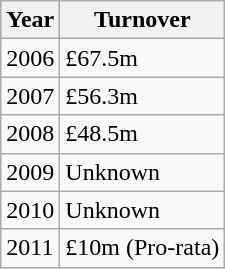<table class="wikitable">
<tr>
<th>Year</th>
<th>Turnover</th>
</tr>
<tr>
<td>2006</td>
<td>£67.5m</td>
</tr>
<tr>
<td>2007</td>
<td>£56.3m</td>
</tr>
<tr>
<td>2008</td>
<td>£48.5m</td>
</tr>
<tr>
<td>2009</td>
<td>Unknown</td>
</tr>
<tr>
<td>2010</td>
<td>Unknown</td>
</tr>
<tr>
<td>2011</td>
<td>£10m (Pro-rata)</td>
</tr>
</table>
